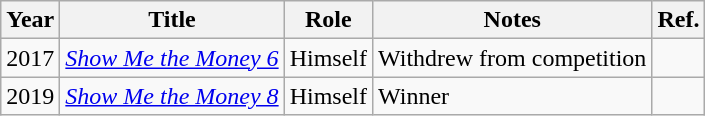<table class="wikitable plainrowheaders">
<tr>
<th>Year</th>
<th>Title</th>
<th>Role</th>
<th>Notes</th>
<th>Ref.</th>
</tr>
<tr>
<td>2017</td>
<td><em><a href='#'>Show Me the Money 6</a></em></td>
<td>Himself</td>
<td>Withdrew from competition</td>
<td></td>
</tr>
<tr>
<td>2019</td>
<td><em><a href='#'>Show Me the Money 8</a></em></td>
<td>Himself</td>
<td>Winner</td>
<td></td>
</tr>
</table>
